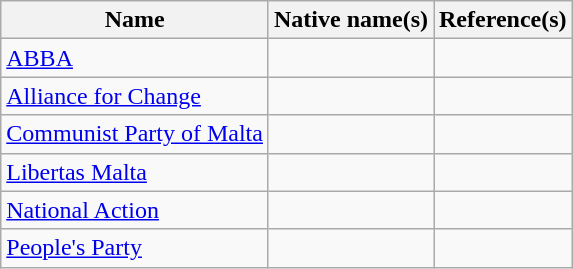<table class="wikitable">
<tr>
<th>Name</th>
<th>Native name(s)</th>
<th>Reference(s)</th>
</tr>
<tr>
<td><a href='#'>ABBA</a></td>
<td></td>
<td></td>
</tr>
<tr>
<td><a href='#'>Alliance for Change</a></td>
<td></td>
<td></td>
</tr>
<tr>
<td><a href='#'>Communist Party of Malta</a></td>
<td></td>
<td></td>
</tr>
<tr>
<td><a href='#'>Libertas Malta</a></td>
<td></td>
<td></td>
</tr>
<tr>
<td><a href='#'>National Action</a></td>
<td></td>
<td></td>
</tr>
<tr>
<td><a href='#'>People's Party</a></td>
<td></td>
<td></td>
</tr>
</table>
